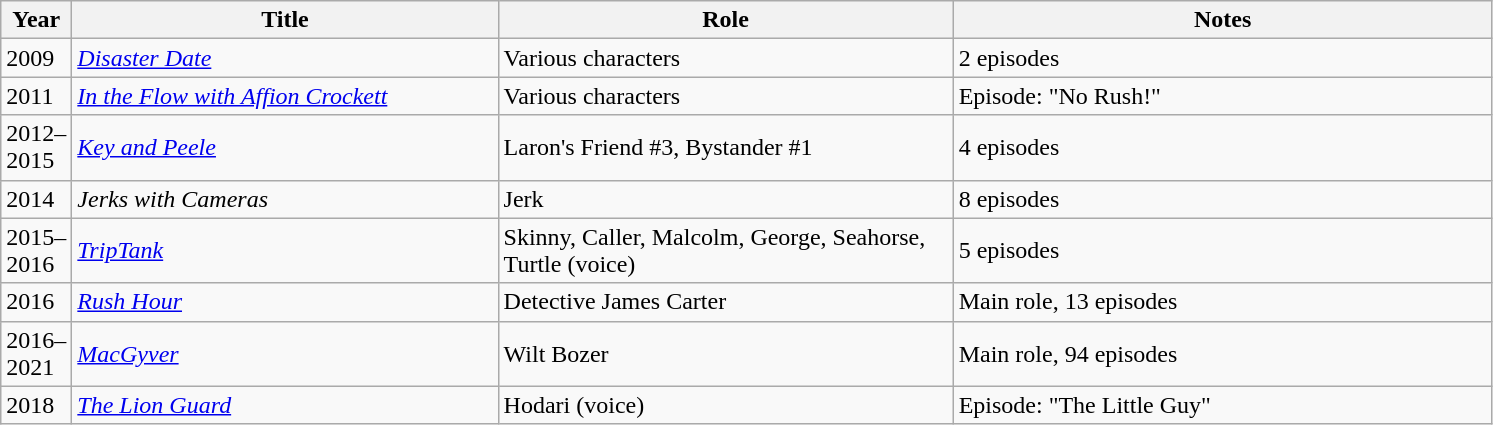<table class="wikitable sortable">
<tr>
<th scope="col" style="width:1em;">Year</th>
<th scope="col" style="width:17.3em;">Title</th>
<th scope="col" style="width:18.5em;">Role</th>
<th scope="col" style="width:22em;">Notes</th>
</tr>
<tr>
<td>2009</td>
<td><em><a href='#'>Disaster Date</a></em></td>
<td>Various characters</td>
<td>2 episodes</td>
</tr>
<tr>
<td>2011</td>
<td><em><a href='#'>In the Flow with Affion Crockett</a></em></td>
<td>Various characters</td>
<td>Episode: "No Rush!"</td>
</tr>
<tr>
<td>2012–2015</td>
<td><em><a href='#'>Key and Peele</a></em></td>
<td>Laron's Friend #3, Bystander #1</td>
<td>4 episodes</td>
</tr>
<tr>
<td>2014</td>
<td><em>Jerks with Cameras</em></td>
<td>Jerk</td>
<td>8 episodes</td>
</tr>
<tr>
<td>2015–2016</td>
<td><em><a href='#'>TripTank</a></em></td>
<td>Skinny, Caller, Malcolm, George, Seahorse, Turtle (voice)</td>
<td>5 episodes</td>
</tr>
<tr>
<td>2016</td>
<td><em><a href='#'>Rush Hour</a></em></td>
<td>Detective James Carter</td>
<td>Main role, 13 episodes</td>
</tr>
<tr>
<td>2016–2021</td>
<td><em><a href='#'>MacGyver</a></em></td>
<td>Wilt Bozer</td>
<td>Main role, 94 episodes</td>
</tr>
<tr>
<td>2018</td>
<td><em><a href='#'>The Lion Guard</a></em></td>
<td>Hodari (voice)</td>
<td>Episode: "The Little Guy"</td>
</tr>
</table>
